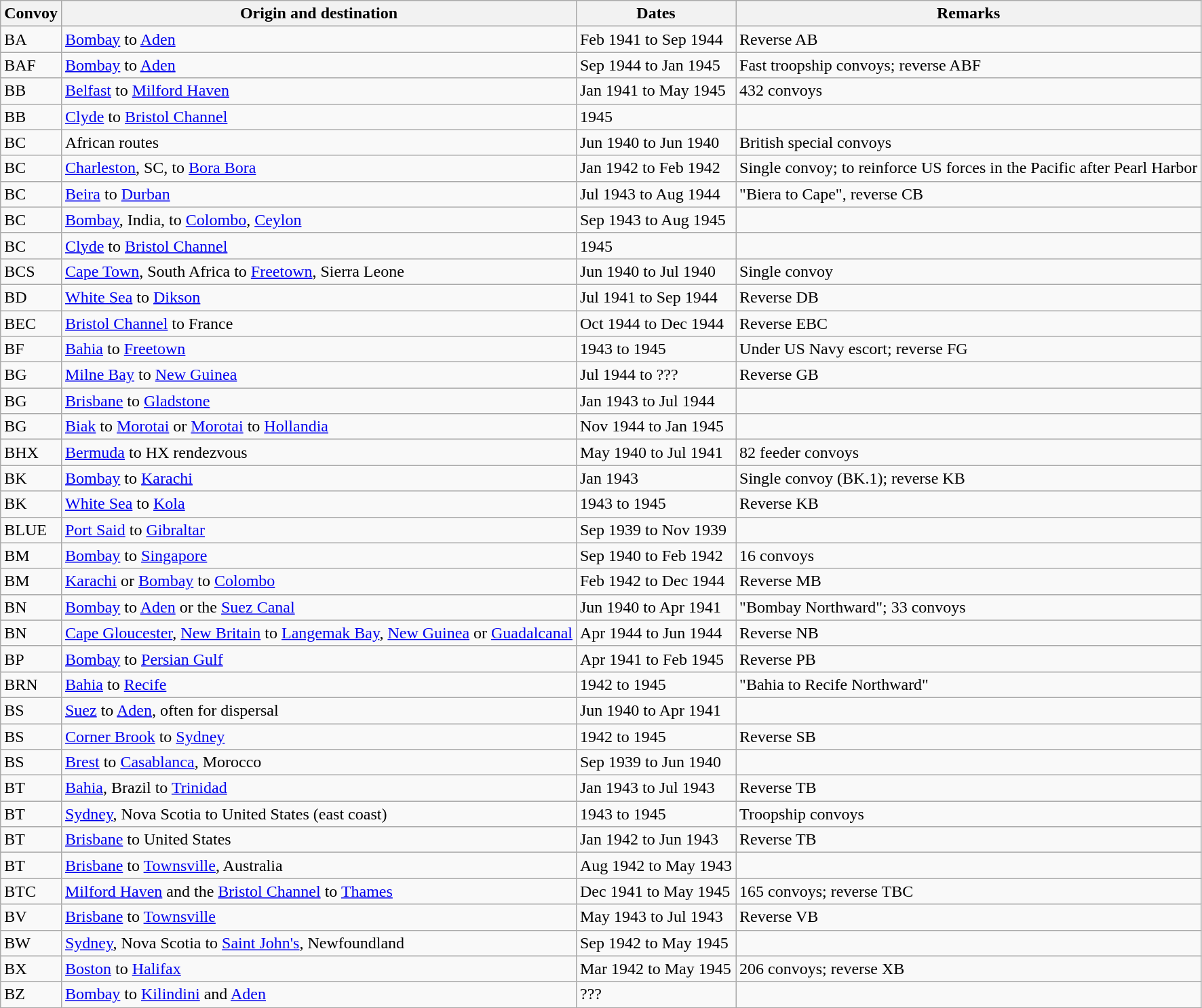<table class="wikitable">
<tr>
<th>Convoy</th>
<th>Origin and destination</th>
<th>Dates</th>
<th>Remarks</th>
</tr>
<tr>
<td>BA</td>
<td><a href='#'>Bombay</a> to <a href='#'>Aden</a></td>
<td>Feb 1941 to Sep 1944</td>
<td>Reverse AB</td>
</tr>
<tr>
<td>BAF</td>
<td><a href='#'>Bombay</a> to <a href='#'>Aden</a></td>
<td>Sep 1944 to Jan 1945</td>
<td>Fast troopship convoys; reverse ABF</td>
</tr>
<tr>
<td>BB</td>
<td><a href='#'>Belfast</a> to <a href='#'>Milford Haven</a></td>
<td>Jan 1941 to May 1945</td>
<td>432 convoys</td>
</tr>
<tr>
<td>BB</td>
<td><a href='#'>Clyde</a> to <a href='#'>Bristol Channel</a></td>
<td>1945</td>
<td></td>
</tr>
<tr>
<td>BC</td>
<td>African routes</td>
<td>Jun 1940 to Jun 1940</td>
<td>British special convoys</td>
</tr>
<tr>
<td>BC</td>
<td><a href='#'>Charleston</a>, SC, to <a href='#'>Bora Bora</a></td>
<td>Jan 1942 to Feb 1942</td>
<td>Single convoy; to reinforce US forces in the Pacific after Pearl Harbor</td>
</tr>
<tr>
<td>BC</td>
<td><a href='#'>Beira</a> to <a href='#'>Durban</a></td>
<td>Jul 1943 to Aug 1944</td>
<td>"Biera to Cape", reverse CB</td>
</tr>
<tr>
<td>BC</td>
<td><a href='#'>Bombay</a>, India, to <a href='#'>Colombo</a>, <a href='#'>Ceylon</a></td>
<td>Sep 1943 to Aug 1945</td>
<td></td>
</tr>
<tr>
<td>BC</td>
<td><a href='#'>Clyde</a> to <a href='#'>Bristol Channel</a></td>
<td>1945</td>
<td></td>
</tr>
<tr>
<td>BCS</td>
<td><a href='#'>Cape Town</a>, South Africa to <a href='#'>Freetown</a>, Sierra Leone</td>
<td>Jun 1940 to Jul 1940</td>
<td>Single convoy</td>
</tr>
<tr>
<td>BD</td>
<td><a href='#'>White Sea</a> to <a href='#'>Dikson</a></td>
<td>Jul 1941 to Sep 1944</td>
<td>Reverse DB</td>
</tr>
<tr>
<td>BEC</td>
<td><a href='#'>Bristol Channel</a> to France</td>
<td>Oct 1944 to Dec 1944</td>
<td>Reverse EBC</td>
</tr>
<tr>
<td>BF</td>
<td><a href='#'>Bahia</a> to <a href='#'>Freetown</a></td>
<td>1943 to 1945</td>
<td>Under US Navy escort; reverse FG</td>
</tr>
<tr>
<td>BG</td>
<td><a href='#'>Milne Bay</a> to <a href='#'>New Guinea</a></td>
<td>Jul 1944 to ???</td>
<td>Reverse GB</td>
</tr>
<tr>
<td>BG</td>
<td><a href='#'>Brisbane</a> to <a href='#'>Gladstone</a></td>
<td>Jan 1943 to Jul 1944</td>
<td></td>
</tr>
<tr>
<td>BG</td>
<td><a href='#'>Biak</a> to <a href='#'>Morotai</a> or <a href='#'>Morotai</a> to <a href='#'>Hollandia</a></td>
<td>Nov 1944 to Jan 1945</td>
<td></td>
</tr>
<tr>
<td>BHX</td>
<td><a href='#'>Bermuda</a> to HX rendezvous</td>
<td>May 1940 to Jul 1941</td>
<td>82 feeder convoys</td>
</tr>
<tr>
<td>BK</td>
<td><a href='#'>Bombay</a> to <a href='#'>Karachi</a></td>
<td>Jan 1943</td>
<td>Single convoy (BK.1); reverse KB</td>
</tr>
<tr>
<td>BK</td>
<td><a href='#'>White Sea</a> to <a href='#'>Kola</a></td>
<td>1943 to 1945</td>
<td>Reverse KB</td>
</tr>
<tr>
<td>BLUE</td>
<td><a href='#'>Port Said</a> to <a href='#'>Gibraltar</a></td>
<td>Sep 1939 to Nov 1939</td>
<td></td>
</tr>
<tr>
<td>BM</td>
<td><a href='#'>Bombay</a> to <a href='#'>Singapore</a></td>
<td>Sep 1940 to Feb 1942</td>
<td>16 convoys</td>
</tr>
<tr>
<td>BM</td>
<td><a href='#'>Karachi</a> or <a href='#'>Bombay</a> to <a href='#'>Colombo</a></td>
<td>Feb 1942 to Dec 1944</td>
<td>Reverse MB</td>
</tr>
<tr>
<td>BN</td>
<td><a href='#'>Bombay</a> to <a href='#'>Aden</a> or the <a href='#'>Suez Canal</a></td>
<td>Jun 1940 to Apr 1941</td>
<td>"Bombay Northward"; 33 convoys</td>
</tr>
<tr>
<td>BN</td>
<td><a href='#'>Cape Gloucester</a>, <a href='#'>New Britain</a> to <a href='#'>Langemak Bay</a>, <a href='#'>New Guinea</a> or <a href='#'>Guadalcanal</a></td>
<td>Apr 1944 to Jun 1944</td>
<td>Reverse NB</td>
</tr>
<tr>
<td>BP</td>
<td><a href='#'>Bombay</a> to <a href='#'>Persian Gulf</a></td>
<td>Apr 1941 to Feb 1945</td>
<td>Reverse PB</td>
</tr>
<tr>
<td>BRN</td>
<td><a href='#'>Bahia</a> to <a href='#'>Recife</a></td>
<td>1942 to 1945</td>
<td>"Bahia to Recife Northward"</td>
</tr>
<tr>
<td>BS</td>
<td><a href='#'>Suez</a> to <a href='#'>Aden</a>, often for dispersal</td>
<td>Jun 1940 to Apr 1941</td>
<td></td>
</tr>
<tr>
<td>BS</td>
<td><a href='#'>Corner Brook</a> to <a href='#'>Sydney</a></td>
<td>1942 to 1945</td>
<td>Reverse SB</td>
</tr>
<tr>
<td>BS</td>
<td><a href='#'>Brest</a> to <a href='#'>Casablanca</a>, Morocco</td>
<td>Sep 1939 to Jun 1940</td>
<td></td>
</tr>
<tr>
<td>BT</td>
<td><a href='#'>Bahia</a>, Brazil to <a href='#'>Trinidad</a></td>
<td>Jan 1943 to Jul 1943</td>
<td>Reverse TB</td>
</tr>
<tr>
<td>BT</td>
<td><a href='#'>Sydney</a>, Nova Scotia to United States (east coast)</td>
<td>1943 to 1945</td>
<td>Troopship convoys</td>
</tr>
<tr>
<td>BT</td>
<td><a href='#'>Brisbane</a> to United States</td>
<td>Jan 1942 to Jun 1943</td>
<td>Reverse TB</td>
</tr>
<tr>
<td>BT</td>
<td><a href='#'>Brisbane</a> to <a href='#'>Townsville</a>, Australia</td>
<td>Aug 1942 to May 1943</td>
<td></td>
</tr>
<tr>
<td>BTC</td>
<td><a href='#'>Milford Haven</a> and the <a href='#'>Bristol Channel</a> to <a href='#'>Thames</a></td>
<td>Dec 1941 to May 1945</td>
<td>165 convoys; reverse TBC</td>
</tr>
<tr>
<td>BV</td>
<td><a href='#'>Brisbane</a> to <a href='#'>Townsville</a></td>
<td>May 1943 to Jul 1943</td>
<td>Reverse VB</td>
</tr>
<tr>
<td>BW</td>
<td><a href='#'>Sydney</a>, Nova Scotia to <a href='#'>Saint John's</a>, Newfoundland</td>
<td>Sep 1942 to May 1945</td>
<td></td>
</tr>
<tr>
<td>BX</td>
<td><a href='#'>Boston</a> to <a href='#'>Halifax</a></td>
<td>Mar 1942 to May 1945</td>
<td>206 convoys; reverse XB</td>
</tr>
<tr>
<td>BZ</td>
<td><a href='#'>Bombay</a> to <a href='#'>Kilindini</a> and <a href='#'>Aden</a></td>
<td>???</td>
<td></td>
</tr>
</table>
